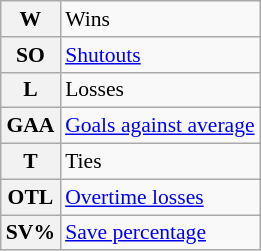<table class="wikitable" style="font-size:90%;">
<tr>
<th>W</th>
<td>Wins</td>
</tr>
<tr>
<th>SO</th>
<td><a href='#'>Shutouts</a></td>
</tr>
<tr>
<th>L</th>
<td>Losses</td>
</tr>
<tr>
<th>GAA</th>
<td><a href='#'>Goals against average</a></td>
</tr>
<tr>
<th>T</th>
<td>Ties</td>
</tr>
<tr>
<th>OTL </th>
<td><a href='#'>Overtime losses</a></td>
</tr>
<tr>
<th>SV% </th>
<td><a href='#'>Save percentage</a></td>
</tr>
</table>
